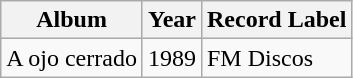<table class="wikitable">
<tr>
<th>Album</th>
<th>Year</th>
<th>Record Label</th>
</tr>
<tr>
<td>A ojo cerrado</td>
<td>1989</td>
<td>FM Discos</td>
</tr>
</table>
